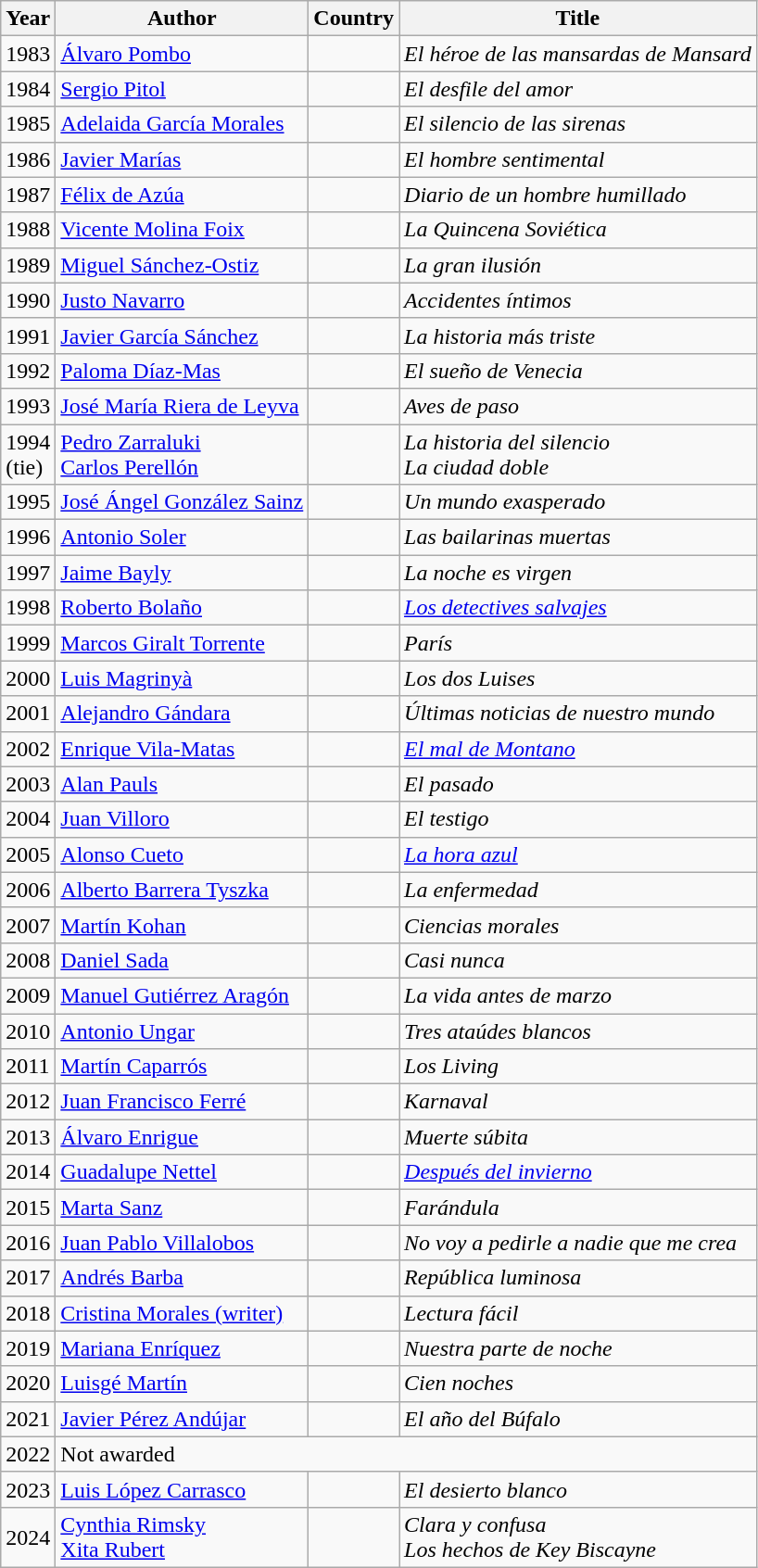<table class="wikitable sortable">
<tr>
<th>Year</th>
<th>Author</th>
<th>Country</th>
<th>Title</th>
</tr>
<tr>
<td>1983</td>
<td><a href='#'>Álvaro Pombo</a></td>
<td></td>
<td><em>El héroe de las mansardas de Mansard</em></td>
</tr>
<tr>
<td>1984</td>
<td><a href='#'>Sergio Pitol</a></td>
<td></td>
<td><em>El desfile del amor</em></td>
</tr>
<tr>
<td>1985</td>
<td><a href='#'>Adelaida García Morales</a></td>
<td></td>
<td><em>El silencio de las sirenas</em></td>
</tr>
<tr>
<td>1986</td>
<td><a href='#'>Javier Marías</a></td>
<td></td>
<td><em>El hombre sentimental</em></td>
</tr>
<tr>
<td>1987</td>
<td><a href='#'>Félix de Azúa</a></td>
<td></td>
<td><em>Diario de un hombre humillado</em></td>
</tr>
<tr>
<td>1988</td>
<td><a href='#'>Vicente Molina Foix</a></td>
<td></td>
<td><em>La Quincena Soviética</em></td>
</tr>
<tr>
<td>1989</td>
<td><a href='#'>Miguel Sánchez-Ostiz</a></td>
<td></td>
<td><em>La gran ilusión</em></td>
</tr>
<tr>
<td>1990</td>
<td><a href='#'>Justo Navarro</a></td>
<td></td>
<td><em>Accidentes íntimos</em></td>
</tr>
<tr>
<td>1991</td>
<td><a href='#'>Javier García Sánchez</a></td>
<td></td>
<td><em>La historia más triste</em></td>
</tr>
<tr>
<td>1992</td>
<td><a href='#'>Paloma Díaz-Mas</a></td>
<td></td>
<td><em>El sueño de Venecia</em></td>
</tr>
<tr>
<td>1993</td>
<td><a href='#'>José María Riera de Leyva</a></td>
<td></td>
<td><em>Aves de paso</em></td>
</tr>
<tr>
<td>1994 <br>(tie)</td>
<td><a href='#'>Pedro Zarraluki</a><br><a href='#'>Carlos Perellón</a></td>
<td><br></td>
<td><em>La historia del silencio</em><br><em>La ciudad doble</em></td>
</tr>
<tr>
<td>1995</td>
<td><a href='#'>José Ángel González Sainz</a></td>
<td></td>
<td><em>Un mundo exasperado</em></td>
</tr>
<tr>
<td>1996</td>
<td><a href='#'>Antonio Soler</a></td>
<td></td>
<td><em>Las bailarinas muertas</em></td>
</tr>
<tr>
<td>1997</td>
<td><a href='#'>Jaime Bayly</a></td>
<td></td>
<td><em>La noche es virgen</em></td>
</tr>
<tr>
<td>1998</td>
<td><a href='#'>Roberto Bolaño</a></td>
<td></td>
<td><em><a href='#'>Los detectives salvajes</a></em></td>
</tr>
<tr>
<td>1999</td>
<td><a href='#'>Marcos Giralt Torrente</a></td>
<td></td>
<td><em>París</em></td>
</tr>
<tr>
<td>2000</td>
<td><a href='#'>Luis Magrinyà</a></td>
<td></td>
<td><em>Los dos Luises</em></td>
</tr>
<tr>
<td>2001</td>
<td><a href='#'>Alejandro Gándara</a></td>
<td></td>
<td><em>Últimas noticias de nuestro mundo</em></td>
</tr>
<tr>
<td>2002</td>
<td><a href='#'>Enrique Vila-Matas</a></td>
<td></td>
<td><em><a href='#'>El mal de Montano</a></em></td>
</tr>
<tr>
<td>2003</td>
<td><a href='#'>Alan Pauls</a></td>
<td></td>
<td><em>El pasado</em></td>
</tr>
<tr>
<td>2004</td>
<td><a href='#'>Juan Villoro</a></td>
<td></td>
<td><em>El testigo</em></td>
</tr>
<tr>
<td>2005</td>
<td><a href='#'>Alonso Cueto</a></td>
<td></td>
<td><em><a href='#'>La hora azul</a></em></td>
</tr>
<tr>
<td>2006</td>
<td><a href='#'>Alberto Barrera Tyszka</a></td>
<td></td>
<td><em>La enfermedad</em></td>
</tr>
<tr>
<td>2007</td>
<td><a href='#'>Martín Kohan</a></td>
<td></td>
<td><em>Ciencias morales</em></td>
</tr>
<tr>
<td>2008</td>
<td><a href='#'>Daniel Sada</a></td>
<td></td>
<td><em>Casi nunca</em></td>
</tr>
<tr>
<td>2009</td>
<td><a href='#'>Manuel Gutiérrez Aragón</a></td>
<td></td>
<td><em>La vida antes de marzo</em></td>
</tr>
<tr>
<td>2010</td>
<td><a href='#'>Antonio Ungar</a></td>
<td></td>
<td><em>Tres ataúdes blancos</em></td>
</tr>
<tr>
<td>2011</td>
<td><a href='#'>Martín Caparrós</a></td>
<td></td>
<td><em>Los Living</em></td>
</tr>
<tr>
<td>2012</td>
<td><a href='#'>Juan Francisco Ferré</a></td>
<td></td>
<td><em>Karnaval</em></td>
</tr>
<tr>
<td>2013</td>
<td><a href='#'>Álvaro Enrigue</a></td>
<td></td>
<td><em>Muerte súbita</em></td>
</tr>
<tr>
<td>2014</td>
<td><a href='#'>Guadalupe Nettel</a></td>
<td></td>
<td><em><a href='#'>Después del invierno</a></em></td>
</tr>
<tr>
<td>2015</td>
<td><a href='#'>Marta Sanz</a></td>
<td></td>
<td><em>Farándula</em></td>
</tr>
<tr>
<td>2016</td>
<td><a href='#'>Juan Pablo Villalobos</a></td>
<td></td>
<td><em> No voy a pedirle a nadie que me crea</em></td>
</tr>
<tr>
<td>2017</td>
<td><a href='#'>Andrés Barba</a></td>
<td></td>
<td><em>República luminosa</em></td>
</tr>
<tr>
<td>2018</td>
<td><a href='#'>Cristina Morales (writer)</a></td>
<td></td>
<td><em>Lectura fácil</em></td>
</tr>
<tr>
<td>2019</td>
<td><a href='#'>Mariana Enríquez</a></td>
<td></td>
<td><em>Nuestra parte de noche</em></td>
</tr>
<tr>
<td>2020</td>
<td><a href='#'>Luisgé Martín</a></td>
<td></td>
<td><em>Cien noches</em></td>
</tr>
<tr>
<td>2021</td>
<td><a href='#'>Javier Pérez Andújar</a></td>
<td></td>
<td><em>El año del Búfalo</em></td>
</tr>
<tr>
<td>2022</td>
<td colspan="3">Not awarded </td>
</tr>
<tr>
<td>2023</td>
<td><a href='#'>Luis López Carrasco</a></td>
<td></td>
<td><em>El desierto blanco</em></td>
</tr>
<tr>
<td>2024</td>
<td><a href='#'>Cynthia Rimsky</a><br><a href='#'>Xita Rubert</a></td>
<td></td>
<td><em>Clara y confusa</em><br><em>Los hechos de Key Biscayne</em></td>
</tr>
</table>
